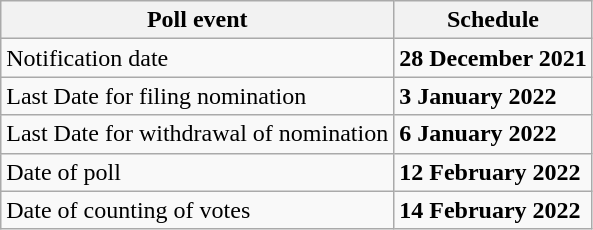<table class="wikitable">
<tr>
<th>Poll event</th>
<th>Schedule</th>
</tr>
<tr>
<td>Notification date</td>
<td><strong>28 December 2021</strong></td>
</tr>
<tr>
<td>Last Date for filing nomination</td>
<td><strong>3 January 2022</strong></td>
</tr>
<tr>
<td>Last Date for withdrawal of nomination</td>
<td><strong>6 January 2022</strong></td>
</tr>
<tr>
<td>Date of poll</td>
<td><strong>12 February 2022</strong></td>
</tr>
<tr>
<td>Date of counting of votes</td>
<td><strong>14 February 2022</strong></td>
</tr>
</table>
